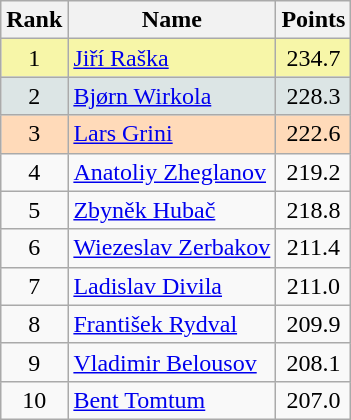<table class="wikitable sortable">
<tr>
<th align=Center>Rank</th>
<th>Name</th>
<th>Points</th>
</tr>
<tr style="background:#F7F6A8">
<td align=center>1</td>
<td> <a href='#'>Jiří Raška</a></td>
<td align=center>234.7</td>
</tr>
<tr style="background: #DCE5E5;">
<td align=center>2</td>
<td> <a href='#'>Bjørn Wirkola</a></td>
<td align=center>228.3</td>
</tr>
<tr style="background: #FFDAB9;">
<td align=center>3</td>
<td> <a href='#'>Lars Grini</a></td>
<td align=center>222.6</td>
</tr>
<tr>
<td align=center>4</td>
<td> <a href='#'>Anatoliy Zheglanov</a></td>
<td align=center>219.2</td>
</tr>
<tr>
<td align=center>5</td>
<td> <a href='#'>Zbyněk Hubač</a></td>
<td align=center>218.8</td>
</tr>
<tr>
<td align=center>6</td>
<td> <a href='#'>Wiezeslav Zerbakov</a></td>
<td align=center>211.4</td>
</tr>
<tr>
<td align=center>7</td>
<td> <a href='#'>Ladislav Divila</a></td>
<td align=center>211.0</td>
</tr>
<tr>
<td align=center>8</td>
<td> <a href='#'>František Rydval</a></td>
<td align=center>209.9</td>
</tr>
<tr>
<td align=center>9</td>
<td> <a href='#'>Vladimir Belousov</a></td>
<td align=center>208.1</td>
</tr>
<tr>
<td align=center>10</td>
<td> <a href='#'>Bent Tomtum</a></td>
<td align=center>207.0</td>
</tr>
</table>
